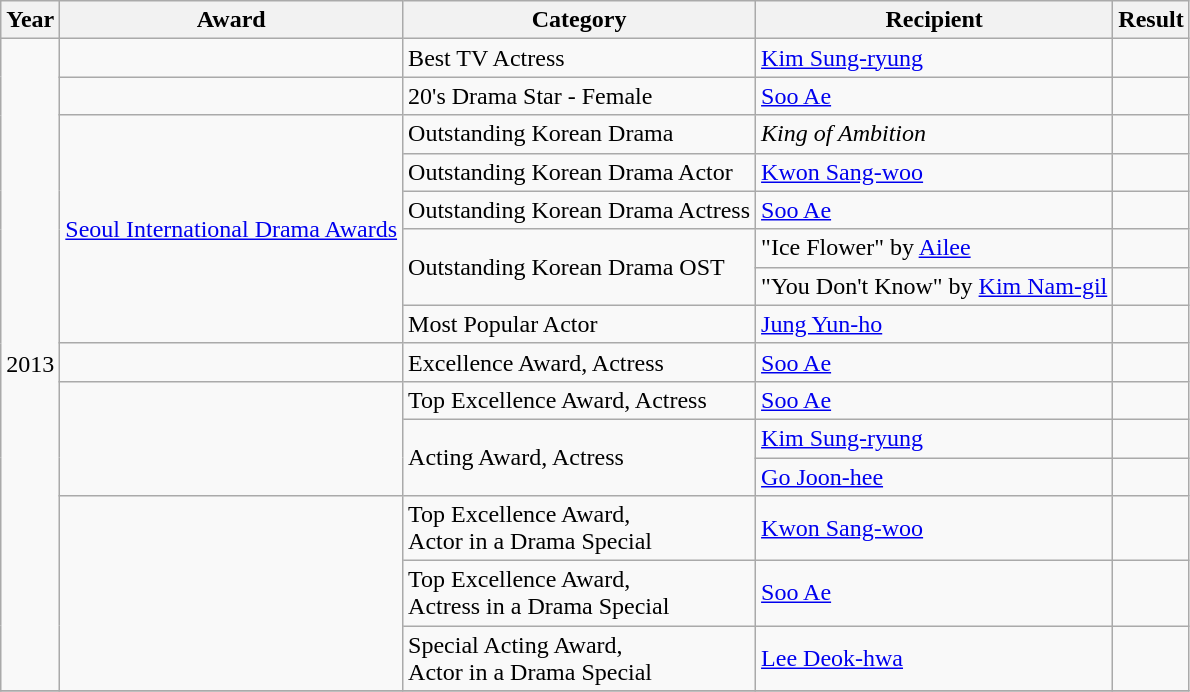<table class="wikitable">
<tr>
<th>Year</th>
<th>Award</th>
<th>Category</th>
<th>Recipient</th>
<th>Result</th>
</tr>
<tr>
<td rowspan=15>2013</td>
<td></td>
<td>Best TV Actress</td>
<td><a href='#'>Kim Sung-ryung</a></td>
<td></td>
</tr>
<tr>
<td></td>
<td>20's Drama Star - Female</td>
<td><a href='#'>Soo Ae</a></td>
<td></td>
</tr>
<tr>
<td rowspan=6 style="text-align:center;"><a href='#'>Seoul International Drama Awards</a></td>
<td>Outstanding Korean Drama</td>
<td><em>King of Ambition</em></td>
<td></td>
</tr>
<tr>
<td>Outstanding Korean Drama Actor</td>
<td><a href='#'>Kwon Sang-woo</a></td>
<td></td>
</tr>
<tr>
<td>Outstanding Korean Drama Actress</td>
<td><a href='#'>Soo Ae</a></td>
<td></td>
</tr>
<tr>
<td rowspan=2>Outstanding Korean Drama OST</td>
<td>"Ice Flower" by <a href='#'>Ailee</a></td>
<td></td>
</tr>
<tr>
<td>"You Don't Know" by <a href='#'>Kim Nam-gil</a></td>
<td></td>
</tr>
<tr>
<td>Most Popular Actor</td>
<td><a href='#'>Jung Yun-ho</a></td>
<td></td>
</tr>
<tr>
<td></td>
<td>Excellence Award, Actress</td>
<td><a href='#'>Soo Ae</a></td>
<td></td>
</tr>
<tr>
<td rowspan=3></td>
<td>Top Excellence Award, Actress</td>
<td><a href='#'>Soo Ae</a></td>
<td></td>
</tr>
<tr>
<td rowspan=2>Acting Award, Actress</td>
<td><a href='#'>Kim Sung-ryung</a></td>
<td></td>
</tr>
<tr>
<td><a href='#'>Go Joon-hee</a></td>
<td></td>
</tr>
<tr>
<td rowspan=3></td>
<td>Top Excellence Award, <br> Actor in a Drama Special</td>
<td><a href='#'>Kwon Sang-woo</a></td>
<td></td>
</tr>
<tr>
<td>Top Excellence Award, <br> Actress in a Drama Special</td>
<td><a href='#'>Soo Ae</a></td>
<td></td>
</tr>
<tr>
<td>Special Acting Award, <br> Actor in a Drama Special</td>
<td><a href='#'>Lee Deok-hwa</a></td>
<td></td>
</tr>
<tr>
</tr>
</table>
